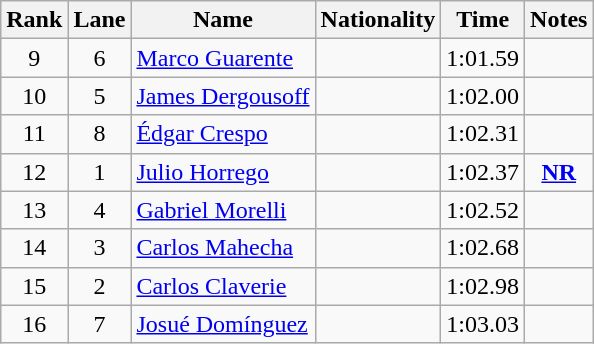<table class="wikitable sortable" style="text-align:center">
<tr>
<th>Rank</th>
<th>Lane</th>
<th>Name</th>
<th>Nationality</th>
<th>Time</th>
<th>Notes</th>
</tr>
<tr>
<td>9</td>
<td>6</td>
<td align=left><a href='#'>Marco Guarente</a></td>
<td align=left></td>
<td>1:01.59</td>
<td></td>
</tr>
<tr>
<td>10</td>
<td>5</td>
<td align=left><a href='#'>James Dergousoff</a></td>
<td align=left></td>
<td>1:02.00</td>
<td></td>
</tr>
<tr>
<td>11</td>
<td>8</td>
<td align=left><a href='#'>Édgar Crespo</a></td>
<td align=left></td>
<td>1:02.31</td>
<td></td>
</tr>
<tr>
<td>12</td>
<td>1</td>
<td align=left><a href='#'>Julio Horrego</a></td>
<td align=left></td>
<td>1:02.37</td>
<td><strong><a href='#'>NR</a></strong></td>
</tr>
<tr>
<td>13</td>
<td>4</td>
<td align=left><a href='#'>Gabriel Morelli</a></td>
<td align=left></td>
<td>1:02.52</td>
<td></td>
</tr>
<tr>
<td>14</td>
<td>3</td>
<td align=left><a href='#'>Carlos Mahecha</a></td>
<td align=left></td>
<td>1:02.68</td>
<td></td>
</tr>
<tr>
<td>15</td>
<td>2</td>
<td align=left><a href='#'>Carlos Claverie</a></td>
<td align=left></td>
<td>1:02.98</td>
<td></td>
</tr>
<tr>
<td>16</td>
<td>7</td>
<td align=left><a href='#'>Josué Domínguez</a></td>
<td align=left></td>
<td>1:03.03</td>
<td></td>
</tr>
</table>
